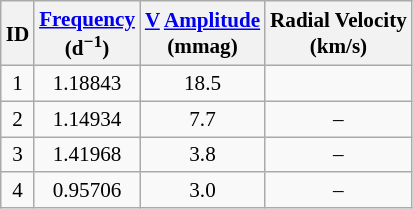<table class="wikitable" style="text-align:center; font-size: 88%; margin-right: 0.5em;">
<tr>
<th>ID</th>
<th><a href='#'>Frequency</a><br>(d<sup>−1</sup>)</th>
<th><a href='#'>V</a> <a href='#'>Amplitude</a><br>(mmag)</th>
<th>Radial Velocity<br>(km/s)</th>
</tr>
<tr>
<td>1</td>
<td>1.18843</td>
<td>18.5</td>
<td></td>
</tr>
<tr>
<td>2</td>
<td>1.14934</td>
<td>7.7</td>
<td>–</td>
</tr>
<tr>
<td>3</td>
<td>1.41968</td>
<td>3.8</td>
<td>–</td>
</tr>
<tr>
<td>4</td>
<td>0.95706</td>
<td>3.0</td>
<td>–</td>
</tr>
</table>
